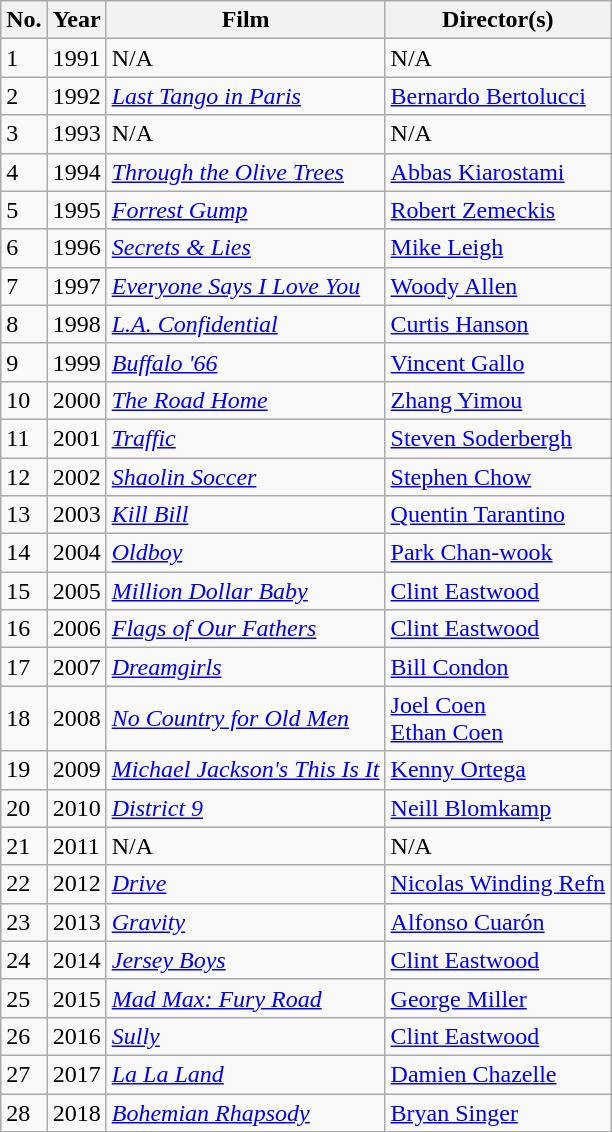<table class="wikitable">
<tr>
<th>No.</th>
<th>Year</th>
<th>Film</th>
<th>Director(s)</th>
</tr>
<tr>
<td>1</td>
<td>1991</td>
<td>N/A</td>
<td>N/A</td>
</tr>
<tr>
<td>2</td>
<td>1992</td>
<td><em><a href='#'>Last Tango in Paris</a></em></td>
<td><a href='#'>Bernardo Bertolucci</a></td>
</tr>
<tr>
<td>3</td>
<td>1993</td>
<td>N/A</td>
<td>N/A</td>
</tr>
<tr>
<td>4</td>
<td>1994</td>
<td><em><a href='#'>Through the Olive Trees</a></em></td>
<td><a href='#'>Abbas Kiarostami</a></td>
</tr>
<tr>
<td>5</td>
<td>1995</td>
<td><em><a href='#'>Forrest Gump</a></em></td>
<td><a href='#'>Robert Zemeckis</a></td>
</tr>
<tr>
<td>6</td>
<td>1996</td>
<td><em><a href='#'>Secrets & Lies</a></em></td>
<td><a href='#'>Mike Leigh</a></td>
</tr>
<tr>
<td>7</td>
<td>1997</td>
<td><em><a href='#'>Everyone Says I Love You</a></em></td>
<td><a href='#'>Woody Allen</a></td>
</tr>
<tr>
<td>8</td>
<td>1998</td>
<td><em><a href='#'>L.A. Confidential</a></em></td>
<td><a href='#'>Curtis Hanson</a></td>
</tr>
<tr>
<td>9</td>
<td>1999</td>
<td><em><a href='#'>Buffalo '66</a></em></td>
<td><a href='#'>Vincent Gallo</a></td>
</tr>
<tr>
<td>10</td>
<td>2000</td>
<td><em><a href='#'>The Road Home</a></em></td>
<td><a href='#'>Zhang Yimou</a></td>
</tr>
<tr>
<td>11</td>
<td>2001</td>
<td><em><a href='#'>Traffic</a></em></td>
<td><a href='#'>Steven Soderbergh</a></td>
</tr>
<tr>
<td>12</td>
<td>2002</td>
<td><em><a href='#'>Shaolin Soccer</a></em></td>
<td><a href='#'>Stephen Chow</a></td>
</tr>
<tr>
<td>13</td>
<td>2003</td>
<td><em><a href='#'>Kill Bill</a></em></td>
<td><a href='#'>Quentin Tarantino</a></td>
</tr>
<tr>
<td>14</td>
<td>2004</td>
<td><em><a href='#'>Oldboy</a></em></td>
<td><a href='#'>Park Chan-wook</a></td>
</tr>
<tr>
<td>15</td>
<td>2005</td>
<td><em><a href='#'>Million Dollar Baby</a></em></td>
<td><a href='#'>Clint Eastwood</a></td>
</tr>
<tr>
<td>16</td>
<td>2006</td>
<td><em><a href='#'>Flags of Our Fathers</a></em></td>
<td><a href='#'>Clint Eastwood</a></td>
</tr>
<tr>
<td>17</td>
<td>2007</td>
<td><em><a href='#'>Dreamgirls</a></em></td>
<td><a href='#'>Bill Condon</a></td>
</tr>
<tr>
<td>18</td>
<td>2008</td>
<td><em><a href='#'>No Country for Old Men</a></em></td>
<td><a href='#'>Joel Coen</a><br><a href='#'>Ethan Coen</a></td>
</tr>
<tr>
<td>19</td>
<td>2009</td>
<td><em><a href='#'>Michael Jackson's This Is It</a></em></td>
<td><a href='#'>Kenny Ortega</a></td>
</tr>
<tr>
<td>20</td>
<td>2010</td>
<td><em><a href='#'>District 9</a></em></td>
<td><a href='#'>Neill Blomkamp</a></td>
</tr>
<tr>
<td>21</td>
<td>2011</td>
<td>N/A</td>
<td>N/A</td>
</tr>
<tr>
<td>22</td>
<td>2012</td>
<td><em><a href='#'>Drive</a></em></td>
<td><a href='#'>Nicolas Winding Refn</a></td>
</tr>
<tr>
<td>23</td>
<td>2013</td>
<td><em><a href='#'>Gravity</a></em></td>
<td><a href='#'>Alfonso Cuarón</a></td>
</tr>
<tr>
<td>24</td>
<td>2014</td>
<td><em><a href='#'>Jersey Boys</a></em></td>
<td><a href='#'>Clint Eastwood</a></td>
</tr>
<tr>
<td>25</td>
<td>2015</td>
<td><em><a href='#'>Mad Max: Fury Road</a></em></td>
<td><a href='#'>George Miller</a></td>
</tr>
<tr>
<td>26</td>
<td>2016</td>
<td><em><a href='#'>Sully</a></em></td>
<td><a href='#'>Clint Eastwood</a></td>
</tr>
<tr>
<td>27</td>
<td>2017</td>
<td><em><a href='#'>La La Land</a></em></td>
<td><a href='#'>Damien Chazelle</a></td>
</tr>
<tr>
<td>28</td>
<td>2018</td>
<td><em><a href='#'>Bohemian Rhapsody</a></em></td>
<td><a href='#'>Bryan Singer</a></td>
</tr>
</table>
